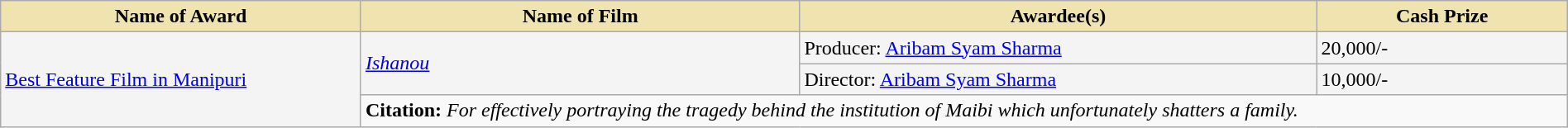<table class="wikitable" style="width:100%;">
<tr>
<th style="background-color:#EFE4B0;width:23%;">Name of Award</th>
<th style="background-color:#EFE4B0;width:28%;">Name of Film</th>
<th style="background-color:#EFE4B0;width:33%;">Awardee(s)</th>
<th style="background-color:#EFE4B0;width:16%;">Cash Prize</th>
</tr>
<tr style="background-color:#F4F4F4">
<td rowspan="3"><a href='#'>Best Feature Film in Manipuri</a></td>
<td rowspan="2"><em><a href='#'>Ishanou</a></em></td>
<td>Producer: <a href='#'>Aribam Syam Sharma</a></td>
<td> 20,000/-</td>
</tr>
<tr style="background-color:#F4F4F4">
<td>Director: <a href='#'>Aribam Syam Sharma</a></td>
<td> 10,000/-</td>
</tr>
<tr style="background-color:#F9F9F9">
<td colspan="3"><strong>Citation:</strong> <em>For effectively portraying the tragedy behind the institution of Maibi which unfortunately shatters a family.</em></td>
</tr>
</table>
